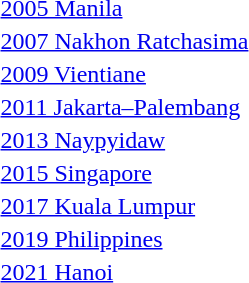<table>
<tr>
<td><a href='#'>2005 Manila</a></td>
<td></td>
<td></td>
<td></td>
</tr>
<tr>
<td><a href='#'>2007 Nakhon Ratchasima</a></td>
<td></td>
<td></td>
<td></td>
</tr>
<tr>
<td><a href='#'>2009 Vientiane</a></td>
<td></td>
<td></td>
<td></td>
</tr>
<tr>
<td><a href='#'>2011 Jakarta–Palembang</a></td>
<td></td>
<td></td>
<td></td>
</tr>
<tr>
<td><a href='#'>2013 Naypyidaw</a></td>
<td></td>
<td></td>
<td></td>
</tr>
<tr>
<td><a href='#'>2015 Singapore</a></td>
<td></td>
<td></td>
<td></td>
</tr>
<tr>
<td><a href='#'>2017 Kuala Lumpur</a></td>
<td></td>
<td></td>
<td></td>
</tr>
<tr>
<td><a href='#'>2019 Philippines</a></td>
<td></td>
<td></td>
<td></td>
</tr>
<tr>
<td><a href='#'>2021 Hanoi</a></td>
<td></td>
<td></td>
<td></td>
</tr>
</table>
